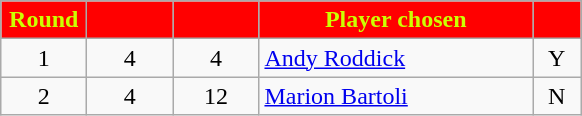<table class="wikitable" style="text-align:left">
<tr>
<th style="background:red; color:#CCFF00" width="50px">Round</th>
<th style="background:red; color:#CCFF00" width="50px"></th>
<th style="background:red; color:#CCFF00" width="50px"></th>
<th style="background:red; color:#CCFF00" width="175px">Player chosen</th>
<th style="background:red; color:#CCFF00" width="25px"></th>
</tr>
<tr>
<td style="text-align:center">1</td>
<td style="text-align:center">4</td>
<td style="text-align:center">4</td>
<td><a href='#'>Andy Roddick</a></td>
<td style="text-align:center">Y</td>
</tr>
<tr>
<td style="text-align:center">2</td>
<td style="text-align:center">4</td>
<td style="text-align:center">12</td>
<td><a href='#'>Marion Bartoli</a></td>
<td style="text-align:center">N</td>
</tr>
</table>
